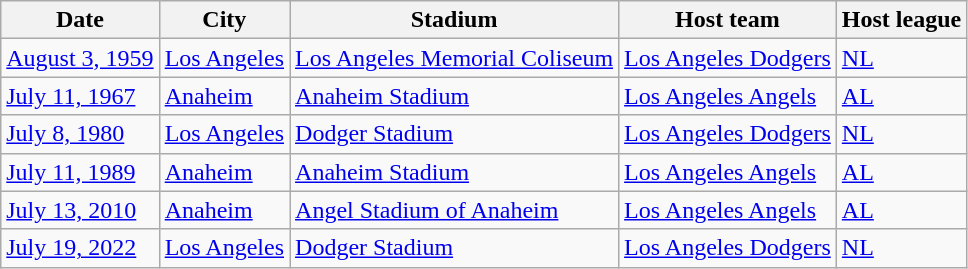<table class="wikitable">
<tr>
<th>Date</th>
<th>City</th>
<th>Stadium</th>
<th>Host team</th>
<th>Host league</th>
</tr>
<tr>
<td><a href='#'>August 3, 1959</a></td>
<td><a href='#'>Los Angeles</a></td>
<td><a href='#'>Los Angeles Memorial Coliseum</a></td>
<td><a href='#'>Los Angeles Dodgers</a></td>
<td><a href='#'>NL</a></td>
</tr>
<tr>
<td><a href='#'>July 11, 1967</a></td>
<td><a href='#'>Anaheim</a></td>
<td><a href='#'>Anaheim Stadium</a></td>
<td><a href='#'>Los Angeles Angels</a></td>
<td><a href='#'>AL</a></td>
</tr>
<tr>
<td><a href='#'>July 8, 1980</a></td>
<td><a href='#'>Los Angeles</a></td>
<td><a href='#'>Dodger Stadium</a></td>
<td><a href='#'>Los Angeles Dodgers</a></td>
<td><a href='#'>NL</a></td>
</tr>
<tr>
<td><a href='#'>July 11, 1989</a></td>
<td><a href='#'>Anaheim</a></td>
<td><a href='#'>Anaheim Stadium</a></td>
<td><a href='#'>Los Angeles Angels</a></td>
<td><a href='#'>AL</a></td>
</tr>
<tr>
<td><a href='#'>July 13, 2010</a></td>
<td><a href='#'>Anaheim</a></td>
<td><a href='#'>Angel Stadium of Anaheim</a></td>
<td><a href='#'>Los Angeles Angels</a></td>
<td><a href='#'>AL</a></td>
</tr>
<tr>
<td><a href='#'>July 19, 2022</a></td>
<td><a href='#'>Los Angeles</a></td>
<td><a href='#'>Dodger Stadium</a></td>
<td><a href='#'>Los Angeles Dodgers</a></td>
<td><a href='#'>NL</a></td>
</tr>
</table>
